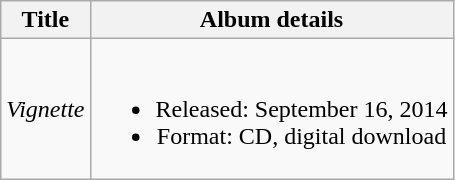<table class="wikitable plainrowheaders" style="text-align:center;">
<tr>
<th>Title</th>
<th>Album details</th>
</tr>
<tr>
<td><em>Vignette</em></td>
<td><br><ul><li>Released: September 16, 2014</li><li>Format: CD, digital download</li></ul></td>
</tr>
</table>
